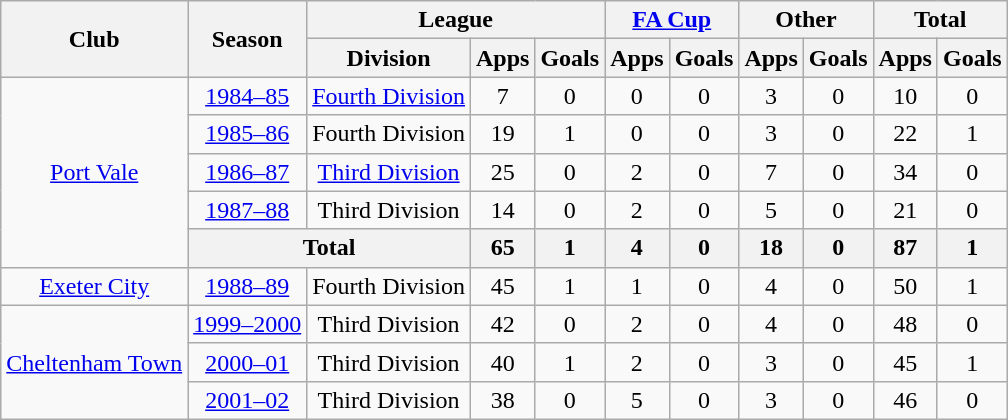<table class="wikitable" style="text-align:center">
<tr>
<th rowspan="2">Club</th>
<th rowspan="2">Season</th>
<th colspan="3">League</th>
<th colspan="2"><a href='#'>FA Cup</a></th>
<th colspan="2">Other</th>
<th colspan="2">Total</th>
</tr>
<tr>
<th>Division</th>
<th>Apps</th>
<th>Goals</th>
<th>Apps</th>
<th>Goals</th>
<th>Apps</th>
<th>Goals</th>
<th>Apps</th>
<th>Goals</th>
</tr>
<tr>
<td rowspan="5"><a href='#'>Port Vale</a></td>
<td><a href='#'>1984–85</a></td>
<td><a href='#'>Fourth Division</a></td>
<td>7</td>
<td>0</td>
<td>0</td>
<td>0</td>
<td>3</td>
<td>0</td>
<td>10</td>
<td>0</td>
</tr>
<tr>
<td><a href='#'>1985–86</a></td>
<td>Fourth Division</td>
<td>19</td>
<td>1</td>
<td>0</td>
<td>0</td>
<td>3</td>
<td>0</td>
<td>22</td>
<td>1</td>
</tr>
<tr>
<td><a href='#'>1986–87</a></td>
<td><a href='#'>Third Division</a></td>
<td>25</td>
<td>0</td>
<td>2</td>
<td>0</td>
<td>7</td>
<td>0</td>
<td>34</td>
<td>0</td>
</tr>
<tr>
<td><a href='#'>1987–88</a></td>
<td>Third Division</td>
<td>14</td>
<td>0</td>
<td>2</td>
<td>0</td>
<td>5</td>
<td>0</td>
<td>21</td>
<td>0</td>
</tr>
<tr>
<th colspan="2">Total</th>
<th>65</th>
<th>1</th>
<th>4</th>
<th>0</th>
<th>18</th>
<th>0</th>
<th>87</th>
<th>1</th>
</tr>
<tr>
<td><a href='#'>Exeter City</a></td>
<td><a href='#'>1988–89</a></td>
<td>Fourth Division</td>
<td>45</td>
<td>1</td>
<td>1</td>
<td>0</td>
<td>4</td>
<td>0</td>
<td>50</td>
<td>1</td>
</tr>
<tr>
<td rowspan="3"><a href='#'>Cheltenham Town</a></td>
<td><a href='#'>1999–2000</a></td>
<td>Third Division</td>
<td>42</td>
<td>0</td>
<td>2</td>
<td>0</td>
<td>4</td>
<td>0</td>
<td>48</td>
<td>0</td>
</tr>
<tr>
<td><a href='#'>2000–01</a></td>
<td>Third Division</td>
<td>40</td>
<td>1</td>
<td>2</td>
<td>0</td>
<td>3</td>
<td>0</td>
<td>45</td>
<td>1</td>
</tr>
<tr>
<td><a href='#'>2001–02</a></td>
<td>Third Division</td>
<td>38</td>
<td>0</td>
<td>5</td>
<td>0</td>
<td>3</td>
<td>0</td>
<td>46</td>
<td>0</td>
</tr>
</table>
